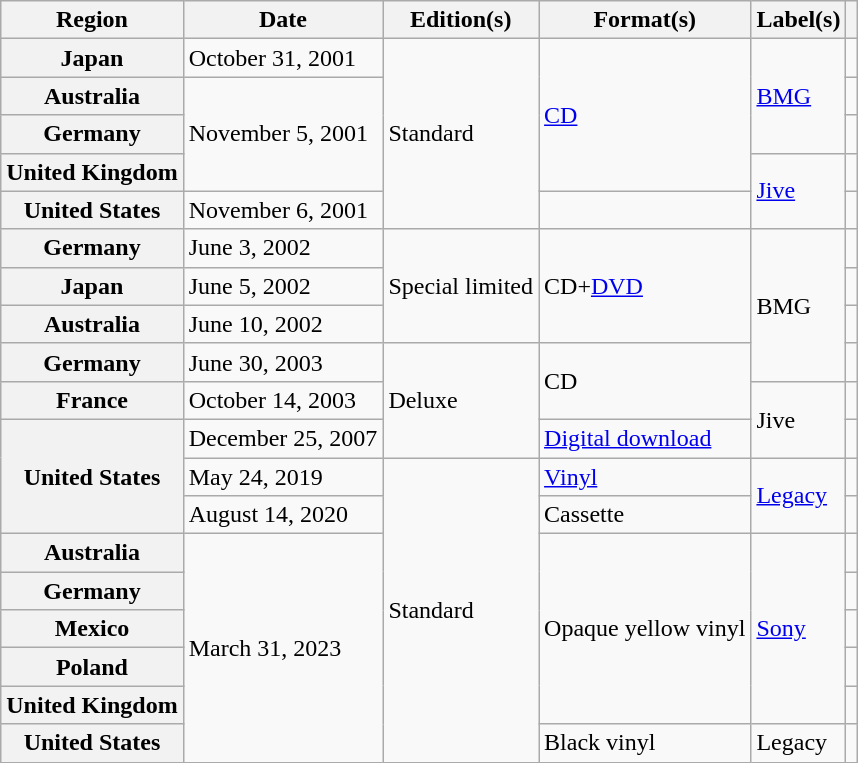<table class="wikitable plainrowheaders">
<tr>
<th scope="col">Region</th>
<th scope="col">Date</th>
<th scope="col">Edition(s)</th>
<th scope="col">Format(s)</th>
<th scope="col">Label(s)</th>
<th scope="col"></th>
</tr>
<tr>
<th scope="row">Japan</th>
<td>October 31, 2001</td>
<td rowspan="5">Standard</td>
<td rowspan="4"><a href='#'>CD</a></td>
<td rowspan="3"><a href='#'>BMG</a></td>
<td align="center"></td>
</tr>
<tr>
<th scope="row">Australia</th>
<td rowspan="3">November 5, 2001</td>
<td align="center"></td>
</tr>
<tr>
<th scope="row">Germany</th>
<td align="center"></td>
</tr>
<tr>
<th scope="row">United Kingdom</th>
<td rowspan="2"><a href='#'>Jive</a></td>
<td></td>
</tr>
<tr>
<th scope="row">United States</th>
<td>November 6, 2001</td>
<td></td>
<td align="center"></td>
</tr>
<tr>
<th scope="row">Germany</th>
<td>June 3, 2002</td>
<td rowspan="3">Special limited</td>
<td rowspan="3">CD+<a href='#'>DVD</a></td>
<td rowspan="4">BMG</td>
<td align="center"></td>
</tr>
<tr>
<th scope="row">Japan</th>
<td>June 5, 2002</td>
<td align="center"></td>
</tr>
<tr>
<th scope="row">Australia</th>
<td>June 10, 2002</td>
<td></td>
</tr>
<tr>
<th scope="row">Germany</th>
<td>June 30, 2003</td>
<td rowspan="3">Deluxe</td>
<td rowspan="2">CD</td>
<td></td>
</tr>
<tr>
<th scope="row">France</th>
<td>October 14, 2003</td>
<td rowspan="2">Jive</td>
<td></td>
</tr>
<tr>
<th rowspan="3" scope="row">United States</th>
<td>December 25, 2007</td>
<td><a href='#'>Digital download</a></td>
<td align="center"></td>
</tr>
<tr>
<td>May 24, 2019</td>
<td rowspan="8">Standard</td>
<td><a href='#'>Vinyl</a> </td>
<td rowspan="2"><a href='#'>Legacy</a></td>
<td align="center"></td>
</tr>
<tr>
<td>August 14, 2020</td>
<td>Cassette </td>
<td align="center"></td>
</tr>
<tr>
<th scope="row">Australia</th>
<td rowspan="6">March 31, 2023</td>
<td rowspan="5">Opaque yellow vinyl</td>
<td rowspan="5"><a href='#'>Sony</a></td>
<td align="center"></td>
</tr>
<tr>
<th scope="row">Germany</th>
<td align="center"></td>
</tr>
<tr>
<th scope="row">Mexico</th>
<td align="center"></td>
</tr>
<tr>
<th scope="row">Poland</th>
<td align="center"></td>
</tr>
<tr>
<th scope="row">United Kingdom</th>
<td align="center"></td>
</tr>
<tr>
<th scope="row">United States</th>
<td>Black vinyl</td>
<td>Legacy</td>
<td align="center"></td>
</tr>
</table>
